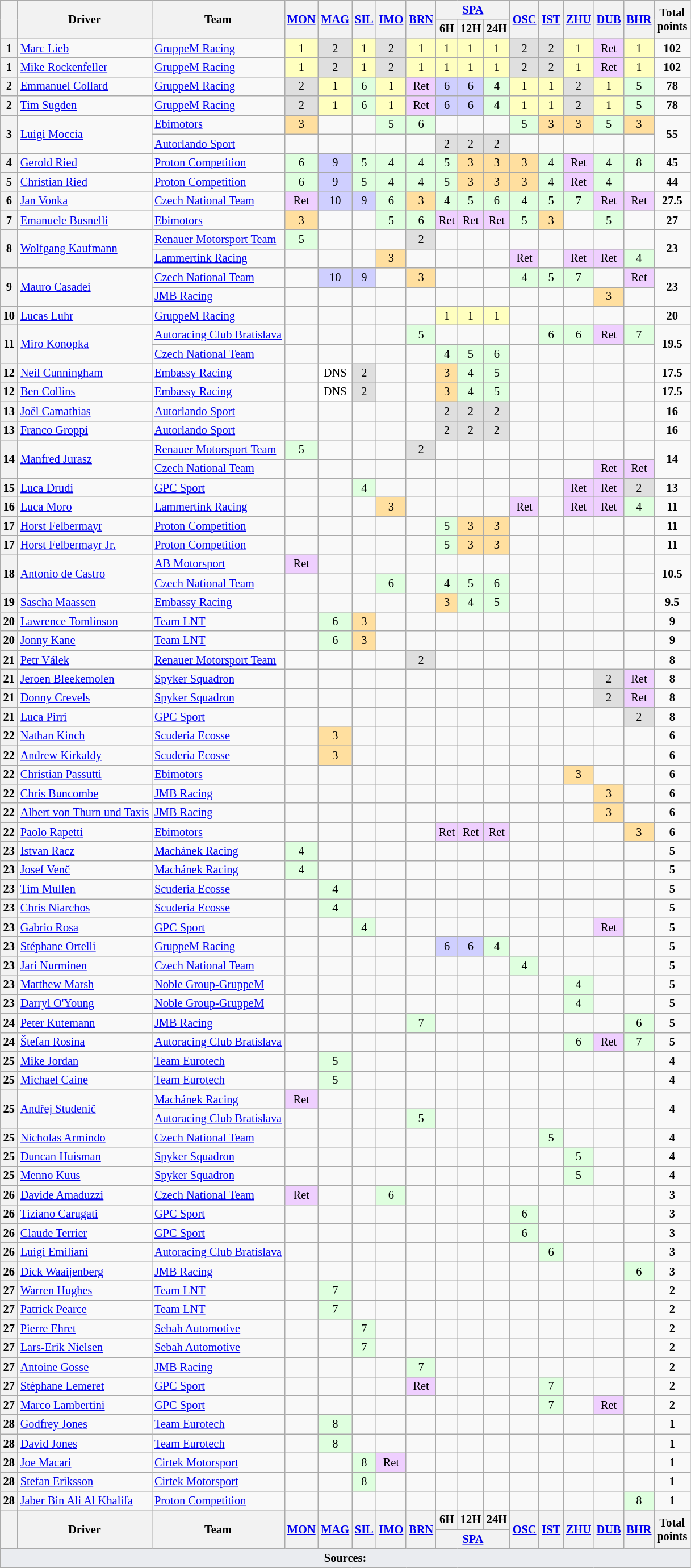<table class="wikitable" style="font-size: 85%; text-align:center;">
<tr>
<th rowspan=2 valign=middle></th>
<th rowspan=2 valign=middle>Driver</th>
<th rowspan=2 valign=middle>Team</th>
<th rowspan=2><a href='#'>MON</a><br></th>
<th rowspan=2><a href='#'>MAG</a><br></th>
<th rowspan=2><a href='#'>SIL</a><br></th>
<th rowspan=2><a href='#'>IMO</a><br></th>
<th rowspan=2><a href='#'>BRN</a><br></th>
<th colspan=3><a href='#'>SPA</a> </th>
<th rowspan=2><a href='#'>OSC</a><br></th>
<th rowspan=2><a href='#'>IST</a><br></th>
<th rowspan=2><a href='#'>ZHU</a><br></th>
<th rowspan=2><a href='#'>DUB</a><br></th>
<th rowspan=2><a href='#'>BHR</a><br></th>
<th rowspan=2 valign=middle>Total<br>points</th>
</tr>
<tr>
<th>6H</th>
<th>12H</th>
<th>24H</th>
</tr>
<tr>
<th>1</th>
<td align=left> <a href='#'>Marc Lieb</a></td>
<td align=left> <a href='#'>GruppeM Racing</a></td>
<td style="background:#FFFFBF;">1</td>
<td style="background:#DFDFDF;">2</td>
<td style="background:#FFFFBF;">1</td>
<td style="background:#DFDFDF;">2</td>
<td style="background:#FFFFBF;">1</td>
<td style="background:#FFFFBF;">1</td>
<td style="background:#FFFFBF;">1</td>
<td style="background:#FFFFBF;">1</td>
<td style="background:#DFDFDF;">2</td>
<td style="background:#DFDFDF;">2</td>
<td style="background:#FFFFBF;">1</td>
<td style="background:#EFCFFF;">Ret</td>
<td style="background:#FFFFBF;">1</td>
<td><strong>102</strong></td>
</tr>
<tr>
<th>1</th>
<td align=left> <a href='#'>Mike Rockenfeller</a></td>
<td align=left> <a href='#'>GruppeM Racing</a></td>
<td style="background:#FFFFBF;">1</td>
<td style="background:#DFDFDF;">2</td>
<td style="background:#FFFFBF;">1</td>
<td style="background:#DFDFDF;">2</td>
<td style="background:#FFFFBF;">1</td>
<td style="background:#FFFFBF;">1</td>
<td style="background:#FFFFBF;">1</td>
<td style="background:#FFFFBF;">1</td>
<td style="background:#DFDFDF;">2</td>
<td style="background:#DFDFDF;">2</td>
<td style="background:#FFFFBF;">1</td>
<td style="background:#EFCFFF;">Ret</td>
<td style="background:#FFFFBF;">1</td>
<td><strong>102</strong></td>
</tr>
<tr>
<th>2</th>
<td align=left> <a href='#'>Emmanuel Collard</a></td>
<td align=left> <a href='#'>GruppeM Racing</a></td>
<td style="background:#DFDFDF;">2</td>
<td style="background:#FFFFBF;">1</td>
<td style="background:#DFFFDF;">6</td>
<td style="background:#FFFFBF;">1</td>
<td style="background:#EFCFFF;">Ret</td>
<td style="background:#CFCFFF;">6</td>
<td style="background:#CFCFFF;">6</td>
<td style="background:#DFFFDF;">4</td>
<td style="background:#FFFFBF;">1</td>
<td style="background:#FFFFBF;">1</td>
<td style="background:#DFDFDF;">2</td>
<td style="background:#FFFFBF;">1</td>
<td style="background:#DFFFDF;">5</td>
<td><strong>78</strong></td>
</tr>
<tr>
<th>2</th>
<td align=left> <a href='#'>Tim Sugden</a></td>
<td align=left> <a href='#'>GruppeM Racing</a></td>
<td style="background:#DFDFDF;">2</td>
<td style="background:#FFFFBF;">1</td>
<td style="background:#DFFFDF;">6</td>
<td style="background:#FFFFBF;">1</td>
<td style="background:#EFCFFF;">Ret</td>
<td style="background:#CFCFFF;">6</td>
<td style="background:#CFCFFF;">6</td>
<td style="background:#DFFFDF;">4</td>
<td style="background:#FFFFBF;">1</td>
<td style="background:#FFFFBF;">1</td>
<td style="background:#DFDFDF;">2</td>
<td style="background:#FFFFBF;">1</td>
<td style="background:#DFFFDF;">5</td>
<td><strong>78</strong></td>
</tr>
<tr>
<th rowspan=2>3</th>
<td rowspan=2 align=left> <a href='#'>Luigi Moccia</a></td>
<td align=left> <a href='#'>Ebimotors</a></td>
<td style="background:#FFDF9F;">3</td>
<td></td>
<td></td>
<td style="background:#DFFFDF;">5</td>
<td style="background:#DFFFDF;">6</td>
<td></td>
<td></td>
<td></td>
<td style="background:#DFFFDF;">5</td>
<td style="background:#FFDF9F;">3</td>
<td style="background:#FFDF9F;">3</td>
<td style="background:#DFFFDF;">5</td>
<td style="background:#FFDF9F;">3</td>
<td rowspan=2><strong>55</strong></td>
</tr>
<tr>
<td align=left> <a href='#'>Autorlando Sport</a></td>
<td></td>
<td></td>
<td></td>
<td></td>
<td></td>
<td style="background:#DFDFDF;">2</td>
<td style="background:#DFDFDF;">2</td>
<td style="background:#DFDFDF;">2</td>
<td></td>
<td></td>
<td></td>
<td></td>
<td></td>
</tr>
<tr>
<th>4</th>
<td align=left> <a href='#'>Gerold Ried</a></td>
<td align=left> <a href='#'>Proton Competition</a></td>
<td style="background:#DFFFDF;">6</td>
<td style="background:#CFCFFF;">9</td>
<td style="background:#DFFFDF;">5</td>
<td style="background:#DFFFDF;">4</td>
<td style="background:#DFFFDF;">4</td>
<td style="background:#DFFFDF;">5</td>
<td style="background:#FFDF9F;">3</td>
<td style="background:#FFDF9F;">3</td>
<td style="background:#FFDF9F;">3</td>
<td style="background:#DFFFDF;">4</td>
<td style="background:#EFCFFF;">Ret</td>
<td style="background:#DFFFDF;">4</td>
<td style="background:#DFFFDF;">8</td>
<td><strong>45</strong></td>
</tr>
<tr>
<th>5</th>
<td align=left> <a href='#'>Christian Ried</a></td>
<td align=left> <a href='#'>Proton Competition</a></td>
<td style="background:#DFFFDF;">6</td>
<td style="background:#CFCFFF;">9</td>
<td style="background:#DFFFDF;">5</td>
<td style="background:#DFFFDF;">4</td>
<td style="background:#DFFFDF;">4</td>
<td style="background:#DFFFDF;">5</td>
<td style="background:#FFDF9F;">3</td>
<td style="background:#FFDF9F;">3</td>
<td style="background:#FFDF9F;">3</td>
<td style="background:#DFFFDF;">4</td>
<td style="background:#EFCFFF;">Ret</td>
<td style="background:#DFFFDF;">4</td>
<td></td>
<td><strong>44</strong></td>
</tr>
<tr>
<th>6</th>
<td align=left> <a href='#'>Jan Vonka</a></td>
<td align=left> <a href='#'>Czech National Team</a></td>
<td style="background:#EFCFFF;">Ret</td>
<td style="background:#CFCFFF;">10</td>
<td style="background:#CFCFFF;">9</td>
<td style="background:#DFFFDF;">6</td>
<td style="background:#FFDF9F;">3</td>
<td style="background:#DFFFDF;">4</td>
<td style="background:#DFFFDF;">5</td>
<td style="background:#DFFFDF;">6</td>
<td style="background:#DFFFDF;">4</td>
<td style="background:#DFFFDF;">5</td>
<td style="background:#DFFFDF;">7</td>
<td style="background:#EFCFFF;">Ret</td>
<td style="background:#EFCFFF;">Ret</td>
<td><strong>27.5</strong></td>
</tr>
<tr>
<th>7</th>
<td align=left> <a href='#'>Emanuele Busnelli</a></td>
<td align=left> <a href='#'>Ebimotors</a></td>
<td style="background:#FFDF9F;">3</td>
<td></td>
<td></td>
<td style="background:#DFFFDF;">5</td>
<td style="background:#DFFFDF;">6</td>
<td style="background:#EFCFFF;">Ret</td>
<td style="background:#EFCFFF;">Ret</td>
<td style="background:#EFCFFF;">Ret</td>
<td style="background:#DFFFDF;">5</td>
<td style="background:#FFDF9F;">3</td>
<td></td>
<td style="background:#DFFFDF;">5</td>
<td></td>
<td><strong>27</strong></td>
</tr>
<tr>
<th rowspan=2>8</th>
<td rowspan=2 align=left> <a href='#'>Wolfgang Kaufmann</a></td>
<td align=left> <a href='#'>Renauer Motorsport Team</a></td>
<td style="background:#DFFFDF;">5</td>
<td></td>
<td></td>
<td></td>
<td style="background:#DFDFDF;">2</td>
<td></td>
<td></td>
<td></td>
<td></td>
<td></td>
<td></td>
<td></td>
<td></td>
<td rowspan=2><strong>23</strong></td>
</tr>
<tr>
<td align=left> <a href='#'>Lammertink Racing</a></td>
<td></td>
<td></td>
<td></td>
<td style="background:#FFDF9F;">3</td>
<td></td>
<td></td>
<td></td>
<td></td>
<td style="background:#EFCFFF;">Ret</td>
<td></td>
<td style="background:#EFCFFF;">Ret</td>
<td style="background:#EFCFFF;">Ret</td>
<td style="background:#DFFFDF;">4</td>
</tr>
<tr>
<th rowspan=2>9</th>
<td rowspan=2 align=left> <a href='#'>Mauro Casadei</a></td>
<td align=left> <a href='#'>Czech National Team</a></td>
<td></td>
<td style="background:#CFCFFF;">10</td>
<td style="background:#CFCFFF;">9</td>
<td></td>
<td style="background:#FFDF9F;">3</td>
<td></td>
<td></td>
<td></td>
<td style="background:#DFFFDF;">4</td>
<td style="background:#DFFFDF;">5</td>
<td style="background:#DFFFDF;">7</td>
<td></td>
<td style="background:#EFCFFF;">Ret</td>
<td rowspan=2><strong>23</strong></td>
</tr>
<tr>
<td align=left> <a href='#'>JMB Racing</a></td>
<td></td>
<td></td>
<td></td>
<td></td>
<td></td>
<td></td>
<td></td>
<td></td>
<td></td>
<td></td>
<td></td>
<td style="background:#FFDF9F;">3</td>
<td></td>
</tr>
<tr>
<th>10</th>
<td align=left> <a href='#'>Lucas Luhr</a></td>
<td align=left> <a href='#'>GruppeM Racing</a></td>
<td></td>
<td></td>
<td></td>
<td></td>
<td></td>
<td style="background:#FFFFBF;">1</td>
<td style="background:#FFFFBF;">1</td>
<td style="background:#FFFFBF;">1</td>
<td></td>
<td></td>
<td></td>
<td></td>
<td></td>
<td><strong>20</strong></td>
</tr>
<tr>
<th rowspan=2>11</th>
<td rowspan=2 align=left> <a href='#'>Miro Konopka</a></td>
<td align=left> <a href='#'>Autoracing Club Bratislava</a></td>
<td></td>
<td></td>
<td></td>
<td></td>
<td style="background:#DFFFDF;">5</td>
<td></td>
<td></td>
<td></td>
<td></td>
<td style="background:#DFFFDF;">6</td>
<td style="background:#DFFFDF;">6</td>
<td style="background:#EFCFFF;">Ret</td>
<td style="background:#DFFFDF;">7</td>
<td rowspan=2><strong>19.5</strong></td>
</tr>
<tr>
<td align=left> <a href='#'>Czech National Team</a></td>
<td></td>
<td></td>
<td></td>
<td></td>
<td></td>
<td style="background:#DFFFDF;">4</td>
<td style="background:#DFFFDF;">5</td>
<td style="background:#DFFFDF;">6</td>
<td></td>
<td></td>
<td></td>
<td></td>
<td></td>
</tr>
<tr>
<th>12</th>
<td align=left> <a href='#'>Neil Cunningham</a></td>
<td align=left> <a href='#'>Embassy Racing</a></td>
<td></td>
<td style="background:#FFFFFF;">DNS</td>
<td style="background:#DFDFDF;">2</td>
<td></td>
<td></td>
<td style="background:#FFDF9F;">3</td>
<td style="background:#DFFFDF;">4</td>
<td style="background:#DFFFDF;">5</td>
<td></td>
<td></td>
<td></td>
<td></td>
<td></td>
<td><strong>17.5</strong></td>
</tr>
<tr>
<th>12</th>
<td align=left> <a href='#'>Ben Collins</a></td>
<td align=left> <a href='#'>Embassy Racing</a></td>
<td></td>
<td style="background:#FFFFFF;">DNS</td>
<td style="background:#DFDFDF;">2</td>
<td></td>
<td></td>
<td style="background:#FFDF9F;">3</td>
<td style="background:#DFFFDF;">4</td>
<td style="background:#DFFFDF;">5</td>
<td></td>
<td></td>
<td></td>
<td></td>
<td></td>
<td><strong>17.5</strong></td>
</tr>
<tr>
<th>13</th>
<td align=left> <a href='#'>Joël Camathias</a></td>
<td align=left> <a href='#'>Autorlando Sport</a></td>
<td></td>
<td></td>
<td></td>
<td></td>
<td></td>
<td style="background:#DFDFDF;">2</td>
<td style="background:#DFDFDF;">2</td>
<td style="background:#DFDFDF;">2</td>
<td></td>
<td></td>
<td></td>
<td></td>
<td></td>
<td><strong>16</strong></td>
</tr>
<tr>
<th>13</th>
<td align=left> <a href='#'>Franco Groppi</a></td>
<td align=left> <a href='#'>Autorlando Sport</a></td>
<td></td>
<td></td>
<td></td>
<td></td>
<td></td>
<td style="background:#DFDFDF;">2</td>
<td style="background:#DFDFDF;">2</td>
<td style="background:#DFDFDF;">2</td>
<td></td>
<td></td>
<td></td>
<td></td>
<td></td>
<td><strong>16</strong></td>
</tr>
<tr>
<th rowspan=2>14</th>
<td rowspan=2 align=left> <a href='#'>Manfred Jurasz</a></td>
<td align=left> <a href='#'>Renauer Motorsport Team</a></td>
<td style="background:#DFFFDF;">5</td>
<td></td>
<td></td>
<td></td>
<td style="background:#DFDFDF;">2</td>
<td></td>
<td></td>
<td></td>
<td></td>
<td></td>
<td></td>
<td></td>
<td></td>
<td rowspan=2><strong>14</strong></td>
</tr>
<tr>
<td align=left> <a href='#'>Czech National Team</a></td>
<td></td>
<td></td>
<td></td>
<td></td>
<td></td>
<td></td>
<td></td>
<td></td>
<td></td>
<td></td>
<td></td>
<td style="background:#EFCFFF;">Ret</td>
<td style="background:#EFCFFF;">Ret</td>
</tr>
<tr>
<th>15</th>
<td align=left> <a href='#'>Luca Drudi</a></td>
<td align=left> <a href='#'>GPC Sport</a></td>
<td></td>
<td></td>
<td style="background:#DFFFDF;">4</td>
<td></td>
<td></td>
<td></td>
<td></td>
<td></td>
<td></td>
<td></td>
<td style="background:#EFCFFF;">Ret</td>
<td style="background:#EFCFFF;">Ret</td>
<td style="background:#DFDFDF;">2</td>
<td><strong>13</strong></td>
</tr>
<tr>
<th>16</th>
<td align=left> <a href='#'>Luca Moro</a></td>
<td align=left> <a href='#'>Lammertink Racing</a></td>
<td></td>
<td></td>
<td></td>
<td style="background:#FFDF9F;">3</td>
<td></td>
<td></td>
<td></td>
<td></td>
<td style="background:#EFCFFF;">Ret</td>
<td></td>
<td style="background:#EFCFFF;">Ret</td>
<td style="background:#EFCFFF;">Ret</td>
<td style="background:#DFFFDF;">4</td>
<td><strong>11</strong></td>
</tr>
<tr>
<th>17</th>
<td align=left> <a href='#'>Horst Felbermayr</a></td>
<td align=left> <a href='#'>Proton Competition</a></td>
<td></td>
<td></td>
<td></td>
<td></td>
<td></td>
<td style="background:#DFFFDF;">5</td>
<td style="background:#FFDF9F;">3</td>
<td style="background:#FFDF9F;">3</td>
<td></td>
<td></td>
<td></td>
<td></td>
<td></td>
<td><strong>11</strong></td>
</tr>
<tr>
<th>17</th>
<td align=left> <a href='#'>Horst Felbermayr Jr.</a></td>
<td align=left> <a href='#'>Proton Competition</a></td>
<td></td>
<td></td>
<td></td>
<td></td>
<td></td>
<td style="background:#DFFFDF;">5</td>
<td style="background:#FFDF9F;">3</td>
<td style="background:#FFDF9F;">3</td>
<td></td>
<td></td>
<td></td>
<td></td>
<td></td>
<td><strong>11</strong></td>
</tr>
<tr>
<th rowspan=2>18</th>
<td rowspan=2 align=left> <a href='#'>Antonio de Castro</a></td>
<td align=left> <a href='#'>AB Motorsport</a></td>
<td style="background:#EFCFFF;">Ret</td>
<td></td>
<td></td>
<td></td>
<td></td>
<td></td>
<td></td>
<td></td>
<td></td>
<td></td>
<td></td>
<td></td>
<td></td>
<td rowspan=2><strong>10.5</strong></td>
</tr>
<tr>
<td align=left> <a href='#'>Czech National Team</a></td>
<td></td>
<td></td>
<td></td>
<td style="background:#DFFFDF;">6</td>
<td></td>
<td style="background:#DFFFDF;">4</td>
<td style="background:#DFFFDF;">5</td>
<td style="background:#DFFFDF;">6</td>
<td></td>
<td></td>
<td></td>
<td></td>
<td></td>
</tr>
<tr>
<th>19</th>
<td align=left> <a href='#'>Sascha Maassen</a></td>
<td align=left> <a href='#'>Embassy Racing</a></td>
<td></td>
<td></td>
<td></td>
<td></td>
<td></td>
<td style="background:#FFDF9F;">3</td>
<td style="background:#DFFFDF;">4</td>
<td style="background:#DFFFDF;">5</td>
<td></td>
<td></td>
<td></td>
<td></td>
<td></td>
<td><strong>9.5</strong></td>
</tr>
<tr>
<th>20</th>
<td align=left> <a href='#'>Lawrence Tomlinson</a></td>
<td align=left> <a href='#'>Team LNT</a></td>
<td></td>
<td style="background:#DFFFDF;">6</td>
<td style="background:#FFDF9F;">3</td>
<td></td>
<td></td>
<td></td>
<td></td>
<td></td>
<td></td>
<td></td>
<td></td>
<td></td>
<td></td>
<td><strong>9</strong></td>
</tr>
<tr>
<th>20</th>
<td align=left> <a href='#'>Jonny Kane</a></td>
<td align=left> <a href='#'>Team LNT</a></td>
<td></td>
<td style="background:#DFFFDF;">6</td>
<td style="background:#FFDF9F;">3</td>
<td></td>
<td></td>
<td></td>
<td></td>
<td></td>
<td></td>
<td></td>
<td></td>
<td></td>
<td></td>
<td><strong>9</strong></td>
</tr>
<tr>
<th>21</th>
<td align=left> <a href='#'>Petr Válek</a></td>
<td align=left> <a href='#'>Renauer Motorsport Team</a></td>
<td></td>
<td></td>
<td></td>
<td></td>
<td style="background:#DFDFDF;">2</td>
<td></td>
<td></td>
<td></td>
<td></td>
<td></td>
<td></td>
<td></td>
<td></td>
<td><strong>8</strong></td>
</tr>
<tr>
<th>21</th>
<td align=left> <a href='#'>Jeroen Bleekemolen</a></td>
<td align=left> <a href='#'>Spyker Squadron</a></td>
<td></td>
<td></td>
<td></td>
<td></td>
<td></td>
<td></td>
<td></td>
<td></td>
<td></td>
<td></td>
<td></td>
<td style="background:#DFDFDF;">2</td>
<td style="background:#EFCFFF;">Ret</td>
<td><strong>8</strong></td>
</tr>
<tr>
<th>21</th>
<td align=left> <a href='#'>Donny Crevels</a></td>
<td align=left> <a href='#'>Spyker Squadron</a></td>
<td></td>
<td></td>
<td></td>
<td></td>
<td></td>
<td></td>
<td></td>
<td></td>
<td></td>
<td></td>
<td></td>
<td style="background:#DFDFDF;">2</td>
<td style="background:#EFCFFF;">Ret</td>
<td><strong>8</strong></td>
</tr>
<tr>
<th>21</th>
<td align=left> <a href='#'>Luca Pirri</a></td>
<td align=left> <a href='#'>GPC Sport</a></td>
<td></td>
<td></td>
<td></td>
<td></td>
<td></td>
<td></td>
<td></td>
<td></td>
<td></td>
<td></td>
<td></td>
<td></td>
<td style="background:#DFDFDF;">2</td>
<td><strong>8</strong></td>
</tr>
<tr>
<th>22</th>
<td align=left> <a href='#'>Nathan Kinch</a></td>
<td align=left> <a href='#'>Scuderia Ecosse</a></td>
<td></td>
<td style="background:#FFDF9F;">3</td>
<td></td>
<td></td>
<td></td>
<td></td>
<td></td>
<td></td>
<td></td>
<td></td>
<td></td>
<td></td>
<td></td>
<td><strong>6</strong></td>
</tr>
<tr>
<th>22</th>
<td align=left> <a href='#'>Andrew Kirkaldy</a></td>
<td align=left> <a href='#'>Scuderia Ecosse</a></td>
<td></td>
<td style="background:#FFDF9F;">3</td>
<td></td>
<td></td>
<td></td>
<td></td>
<td></td>
<td></td>
<td></td>
<td></td>
<td></td>
<td></td>
<td></td>
<td><strong>6</strong></td>
</tr>
<tr>
<th>22</th>
<td align=left> <a href='#'>Christian Passutti</a></td>
<td align=left> <a href='#'>Ebimotors</a></td>
<td></td>
<td></td>
<td></td>
<td></td>
<td></td>
<td></td>
<td></td>
<td></td>
<td></td>
<td></td>
<td style="background:#FFDF9F;">3</td>
<td></td>
<td></td>
<td><strong>6</strong></td>
</tr>
<tr>
<th>22</th>
<td align=left> <a href='#'>Chris Buncombe</a></td>
<td align=left> <a href='#'>JMB Racing</a></td>
<td></td>
<td></td>
<td></td>
<td></td>
<td></td>
<td></td>
<td></td>
<td></td>
<td></td>
<td></td>
<td></td>
<td style="background:#FFDF9F;">3</td>
<td></td>
<td><strong>6</strong></td>
</tr>
<tr>
<th>22</th>
<td align=left> <a href='#'>Albert von Thurn und Taxis</a></td>
<td align=left> <a href='#'>JMB Racing</a></td>
<td></td>
<td></td>
<td></td>
<td></td>
<td></td>
<td></td>
<td></td>
<td></td>
<td></td>
<td></td>
<td></td>
<td style="background:#FFDF9F;">3</td>
<td></td>
<td><strong>6</strong></td>
</tr>
<tr>
<th>22</th>
<td align=left> <a href='#'>Paolo Rapetti</a></td>
<td align=left> <a href='#'>Ebimotors</a></td>
<td></td>
<td></td>
<td></td>
<td></td>
<td></td>
<td style="background:#EFCFFF;">Ret</td>
<td style="background:#EFCFFF;">Ret</td>
<td style="background:#EFCFFF;">Ret</td>
<td></td>
<td></td>
<td></td>
<td></td>
<td style="background:#FFDF9F;">3</td>
<td><strong>6</strong></td>
</tr>
<tr>
<th>23</th>
<td align=left> <a href='#'>Istvan Racz</a></td>
<td align=left> <a href='#'>Machánek Racing</a></td>
<td style="background:#DFFFDF;">4</td>
<td></td>
<td></td>
<td></td>
<td></td>
<td></td>
<td></td>
<td></td>
<td></td>
<td></td>
<td></td>
<td></td>
<td></td>
<td><strong>5</strong></td>
</tr>
<tr>
<th>23</th>
<td align=left> <a href='#'>Josef Venč</a></td>
<td align=left> <a href='#'>Machánek Racing</a></td>
<td style="background:#DFFFDF;">4</td>
<td></td>
<td></td>
<td></td>
<td></td>
<td></td>
<td></td>
<td></td>
<td></td>
<td></td>
<td></td>
<td></td>
<td></td>
<td><strong>5</strong></td>
</tr>
<tr>
<th>23</th>
<td align=left> <a href='#'>Tim Mullen</a></td>
<td align=left> <a href='#'>Scuderia Ecosse</a></td>
<td></td>
<td style="background:#DFFFDF;">4</td>
<td></td>
<td></td>
<td></td>
<td></td>
<td></td>
<td></td>
<td></td>
<td></td>
<td></td>
<td></td>
<td></td>
<td><strong>5</strong></td>
</tr>
<tr>
<th>23</th>
<td align=left> <a href='#'>Chris Niarchos</a></td>
<td align=left> <a href='#'>Scuderia Ecosse</a></td>
<td></td>
<td style="background:#DFFFDF;">4</td>
<td></td>
<td></td>
<td></td>
<td></td>
<td></td>
<td></td>
<td></td>
<td></td>
<td></td>
<td></td>
<td></td>
<td><strong>5</strong></td>
</tr>
<tr>
<th>23</th>
<td align=left> <a href='#'>Gabrio Rosa</a></td>
<td align=left> <a href='#'>GPC Sport</a></td>
<td></td>
<td></td>
<td style="background:#DFFFDF;">4</td>
<td></td>
<td></td>
<td></td>
<td></td>
<td></td>
<td></td>
<td></td>
<td></td>
<td style="background:#EFCFFF;">Ret</td>
<td></td>
<td><strong>5</strong></td>
</tr>
<tr>
<th>23</th>
<td align=left> <a href='#'>Stéphane Ortelli</a></td>
<td align=left> <a href='#'>GruppeM Racing</a></td>
<td></td>
<td></td>
<td></td>
<td></td>
<td></td>
<td style="background:#CFCFFF;">6</td>
<td style="background:#CFCFFF;">6</td>
<td style="background:#DFFFDF;">4</td>
<td></td>
<td></td>
<td></td>
<td></td>
<td></td>
<td><strong>5</strong></td>
</tr>
<tr>
<th>23</th>
<td align=left> <a href='#'>Jari Nurminen</a></td>
<td align=left> <a href='#'>Czech National Team</a></td>
<td></td>
<td></td>
<td></td>
<td></td>
<td></td>
<td></td>
<td></td>
<td></td>
<td style="background:#DFFFDF;">4</td>
<td></td>
<td></td>
<td></td>
<td></td>
<td><strong>5</strong></td>
</tr>
<tr>
<th>23</th>
<td align=left> <a href='#'>Matthew Marsh</a></td>
<td align=left> <a href='#'>Noble Group-GruppeM</a></td>
<td></td>
<td></td>
<td></td>
<td></td>
<td></td>
<td></td>
<td></td>
<td></td>
<td></td>
<td></td>
<td style="background:#DFFFDF;">4</td>
<td></td>
<td></td>
<td><strong>5</strong></td>
</tr>
<tr>
<th>23</th>
<td align=left> <a href='#'>Darryl O'Young</a></td>
<td align=left> <a href='#'>Noble Group-GruppeM</a></td>
<td></td>
<td></td>
<td></td>
<td></td>
<td></td>
<td></td>
<td></td>
<td></td>
<td></td>
<td></td>
<td style="background:#DFFFDF;">4</td>
<td></td>
<td></td>
<td><strong>5</strong></td>
</tr>
<tr>
<th>24</th>
<td align=left> <a href='#'>Peter Kutemann</a></td>
<td align=left> <a href='#'>JMB Racing</a></td>
<td></td>
<td></td>
<td></td>
<td></td>
<td style="background:#DFFFDF;">7</td>
<td></td>
<td></td>
<td></td>
<td></td>
<td></td>
<td></td>
<td></td>
<td style="background:#DFFFDF;">6</td>
<td><strong>5</strong></td>
</tr>
<tr>
<th>24</th>
<td align=left> <a href='#'>Štefan Rosina</a></td>
<td align=left> <a href='#'>Autoracing Club Bratislava</a></td>
<td></td>
<td></td>
<td></td>
<td></td>
<td></td>
<td></td>
<td></td>
<td></td>
<td></td>
<td></td>
<td style="background:#DFFFDF;">6</td>
<td style="background:#EFCFFF;">Ret</td>
<td style="background:#DFFFDF;">7</td>
<td><strong>5</strong></td>
</tr>
<tr>
<th>25</th>
<td align=left> <a href='#'>Mike Jordan</a></td>
<td align=left> <a href='#'>Team Eurotech</a></td>
<td></td>
<td style="background:#DFFFDF;">5</td>
<td></td>
<td></td>
<td></td>
<td></td>
<td></td>
<td></td>
<td></td>
<td></td>
<td></td>
<td></td>
<td></td>
<td><strong>4</strong></td>
</tr>
<tr>
<th>25</th>
<td align=left> <a href='#'>Michael Caine</a></td>
<td align=left> <a href='#'>Team Eurotech</a></td>
<td></td>
<td style="background:#DFFFDF;">5</td>
<td></td>
<td></td>
<td></td>
<td></td>
<td></td>
<td></td>
<td></td>
<td></td>
<td></td>
<td></td>
<td></td>
<td><strong>4</strong></td>
</tr>
<tr>
<th rowspan=2>25</th>
<td rowspan=2 align=left> <a href='#'>Andřej Studenič</a></td>
<td align=left> <a href='#'>Machánek Racing</a></td>
<td style="background:#EFCFFF;">Ret</td>
<td></td>
<td></td>
<td></td>
<td></td>
<td></td>
<td></td>
<td></td>
<td></td>
<td></td>
<td></td>
<td></td>
<td></td>
<td rowspan=2><strong>4</strong></td>
</tr>
<tr>
<td align=left> <a href='#'>Autoracing Club Bratislava</a></td>
<td></td>
<td></td>
<td></td>
<td></td>
<td style="background:#DFFFDF;">5</td>
<td></td>
<td></td>
<td></td>
<td></td>
<td></td>
<td></td>
<td></td>
<td></td>
</tr>
<tr>
<th>25</th>
<td align=left> <a href='#'>Nicholas Armindo</a></td>
<td align=left> <a href='#'>Czech National Team</a></td>
<td></td>
<td></td>
<td></td>
<td></td>
<td></td>
<td></td>
<td></td>
<td></td>
<td></td>
<td style="background:#DFFFDF;">5</td>
<td></td>
<td></td>
<td></td>
<td><strong>4</strong></td>
</tr>
<tr>
<th>25</th>
<td align=left> <a href='#'>Duncan Huisman</a></td>
<td align=left> <a href='#'>Spyker Squadron</a></td>
<td></td>
<td></td>
<td></td>
<td></td>
<td></td>
<td></td>
<td></td>
<td></td>
<td></td>
<td></td>
<td style="background:#DFFFDF;">5</td>
<td></td>
<td></td>
<td><strong>4</strong></td>
</tr>
<tr>
<th>25</th>
<td align=left> <a href='#'>Menno Kuus</a></td>
<td align=left> <a href='#'>Spyker Squadron</a></td>
<td></td>
<td></td>
<td></td>
<td></td>
<td></td>
<td></td>
<td></td>
<td></td>
<td></td>
<td></td>
<td style="background:#DFFFDF;">5</td>
<td></td>
<td></td>
<td><strong>4</strong></td>
</tr>
<tr>
<th>26</th>
<td align=left> <a href='#'>Davide Amaduzzi</a></td>
<td align=left> <a href='#'>Czech National Team</a></td>
<td style="background:#EFCFFF;">Ret</td>
<td></td>
<td></td>
<td style="background:#DFFFDF;">6</td>
<td></td>
<td></td>
<td></td>
<td></td>
<td></td>
<td></td>
<td></td>
<td></td>
<td></td>
<td><strong>3</strong></td>
</tr>
<tr>
<th>26</th>
<td align=left> <a href='#'>Tiziano Carugati</a></td>
<td align=left> <a href='#'>GPC Sport</a></td>
<td></td>
<td></td>
<td></td>
<td></td>
<td></td>
<td></td>
<td></td>
<td></td>
<td style="background:#DFFFDF;">6</td>
<td></td>
<td></td>
<td></td>
<td></td>
<td><strong>3</strong></td>
</tr>
<tr>
<th>26</th>
<td align=left> <a href='#'>Claude Terrier</a></td>
<td align=left> <a href='#'>GPC Sport</a></td>
<td></td>
<td></td>
<td></td>
<td></td>
<td></td>
<td></td>
<td></td>
<td></td>
<td style="background:#DFFFDF;">6</td>
<td></td>
<td></td>
<td></td>
<td></td>
<td><strong>3</strong></td>
</tr>
<tr>
<th>26</th>
<td align=left> <a href='#'>Luigi Emiliani</a></td>
<td align=left> <a href='#'>Autoracing Club Bratislava</a></td>
<td></td>
<td></td>
<td></td>
<td></td>
<td></td>
<td></td>
<td></td>
<td></td>
<td></td>
<td style="background:#DFFFDF;">6</td>
<td></td>
<td></td>
<td></td>
<td><strong>3</strong></td>
</tr>
<tr>
<th>26</th>
<td align=left> <a href='#'>Dick Waaijenberg</a></td>
<td align=left> <a href='#'>JMB Racing</a></td>
<td></td>
<td></td>
<td></td>
<td></td>
<td></td>
<td></td>
<td></td>
<td></td>
<td></td>
<td></td>
<td></td>
<td></td>
<td style="background:#DFFFDF;">6</td>
<td><strong>3</strong></td>
</tr>
<tr>
<th>27</th>
<td align=left> <a href='#'>Warren Hughes</a></td>
<td align=left> <a href='#'>Team LNT</a></td>
<td></td>
<td style="background:#DFFFDF;">7</td>
<td></td>
<td></td>
<td></td>
<td></td>
<td></td>
<td></td>
<td></td>
<td></td>
<td></td>
<td></td>
<td></td>
<td><strong>2</strong></td>
</tr>
<tr>
<th>27</th>
<td align=left> <a href='#'>Patrick Pearce</a></td>
<td align=left> <a href='#'>Team LNT</a></td>
<td></td>
<td style="background:#DFFFDF;">7</td>
<td></td>
<td></td>
<td></td>
<td></td>
<td></td>
<td></td>
<td></td>
<td></td>
<td></td>
<td></td>
<td></td>
<td><strong>2</strong></td>
</tr>
<tr>
<th>27</th>
<td align=left> <a href='#'>Pierre Ehret</a></td>
<td align=left> <a href='#'>Sebah Automotive</a></td>
<td></td>
<td></td>
<td style="background:#DFFFDF;">7</td>
<td></td>
<td></td>
<td></td>
<td></td>
<td></td>
<td></td>
<td></td>
<td></td>
<td></td>
<td></td>
<td><strong>2</strong></td>
</tr>
<tr>
<th>27</th>
<td align=left> <a href='#'>Lars-Erik Nielsen</a></td>
<td align=left> <a href='#'>Sebah Automotive</a></td>
<td></td>
<td></td>
<td style="background:#DFFFDF;">7</td>
<td></td>
<td></td>
<td></td>
<td></td>
<td></td>
<td></td>
<td></td>
<td></td>
<td></td>
<td></td>
<td><strong>2</strong></td>
</tr>
<tr>
<th>27</th>
<td align=left> <a href='#'>Antoine Gosse</a></td>
<td align=left> <a href='#'>JMB Racing</a></td>
<td></td>
<td></td>
<td></td>
<td></td>
<td style="background:#DFFFDF;">7</td>
<td></td>
<td></td>
<td></td>
<td></td>
<td></td>
<td></td>
<td></td>
<td></td>
<td><strong>2</strong></td>
</tr>
<tr>
<th>27</th>
<td align=left> <a href='#'>Stéphane Lemeret</a></td>
<td align=left> <a href='#'>GPC Sport</a></td>
<td></td>
<td></td>
<td></td>
<td></td>
<td style="background:#EFCFFF;">Ret</td>
<td></td>
<td></td>
<td></td>
<td></td>
<td style="background:#DFFFDF;">7</td>
<td></td>
<td></td>
<td></td>
<td><strong>2</strong></td>
</tr>
<tr>
<th>27</th>
<td align=left> <a href='#'>Marco Lambertini</a></td>
<td align=left> <a href='#'>GPC Sport</a></td>
<td></td>
<td></td>
<td></td>
<td></td>
<td></td>
<td></td>
<td></td>
<td></td>
<td></td>
<td style="background:#DFFFDF;">7</td>
<td></td>
<td style="background:#EFCFFF;">Ret</td>
<td></td>
<td><strong>2</strong></td>
</tr>
<tr>
<th>28</th>
<td align=left> <a href='#'>Godfrey Jones</a></td>
<td align=left> <a href='#'>Team Eurotech</a></td>
<td></td>
<td style="background:#DFFFDF;">8</td>
<td></td>
<td></td>
<td></td>
<td></td>
<td></td>
<td></td>
<td></td>
<td></td>
<td></td>
<td></td>
<td></td>
<td><strong>1</strong></td>
</tr>
<tr>
<th>28</th>
<td align=left> <a href='#'>David Jones</a></td>
<td align=left> <a href='#'>Team Eurotech</a></td>
<td></td>
<td style="background:#DFFFDF;">8</td>
<td></td>
<td></td>
<td></td>
<td></td>
<td></td>
<td></td>
<td></td>
<td></td>
<td></td>
<td></td>
<td></td>
<td><strong>1</strong></td>
</tr>
<tr>
<th>28</th>
<td align=left> <a href='#'>Joe Macari</a></td>
<td align=left> <a href='#'>Cirtek Motorsport</a></td>
<td></td>
<td></td>
<td style="background:#DFFFDF;">8</td>
<td style="background:#EFCFFF;">Ret</td>
<td></td>
<td></td>
<td></td>
<td></td>
<td></td>
<td></td>
<td></td>
<td></td>
<td></td>
<td><strong>1</strong></td>
</tr>
<tr>
<th>28</th>
<td align=left> <a href='#'>Stefan Eriksson</a></td>
<td align=left> <a href='#'>Cirtek Motorsport</a></td>
<td></td>
<td></td>
<td style="background:#DFFFDF;">8</td>
<td></td>
<td></td>
<td></td>
<td></td>
<td></td>
<td></td>
<td></td>
<td></td>
<td></td>
<td></td>
<td><strong>1</strong></td>
</tr>
<tr>
<th>28</th>
<td align=left> <a href='#'>Jaber Bin Ali Al Khalifa</a></td>
<td align=left> <a href='#'>Proton Competition</a></td>
<td></td>
<td></td>
<td></td>
<td></td>
<td></td>
<td></td>
<td></td>
<td></td>
<td></td>
<td></td>
<td></td>
<td></td>
<td style="background:#DFFFDF;">8</td>
<td><strong>1</strong></td>
</tr>
<tr>
<th rowspan=2 valign=middle></th>
<th rowspan=2 valign=middle>Driver</th>
<th rowspan=2 valign=middle>Team</th>
<th rowspan=2><a href='#'>MON</a><br></th>
<th rowspan=2><a href='#'>MAG</a><br></th>
<th rowspan=2><a href='#'>SIL</a><br></th>
<th rowspan=2><a href='#'>IMO</a><br></th>
<th rowspan=2><a href='#'>BRN</a><br></th>
<th>6H</th>
<th>12H</th>
<th>24H</th>
<th rowspan=2><a href='#'>OSC</a><br></th>
<th rowspan=2><a href='#'>IST</a><br></th>
<th rowspan=2><a href='#'>ZHU</a><br></th>
<th rowspan=2><a href='#'>DUB</a><br></th>
<th rowspan=2><a href='#'>BHR</a><br></th>
<th rowspan=2 valign=middle>Total<br>points</th>
</tr>
<tr>
<th colspan=3><a href='#'>SPA</a> </th>
</tr>
<tr class="sortbottom">
<td colspan="17" style="background-color:#EAECF0;text-align:center"><strong>Sources:</strong></td>
</tr>
</table>
